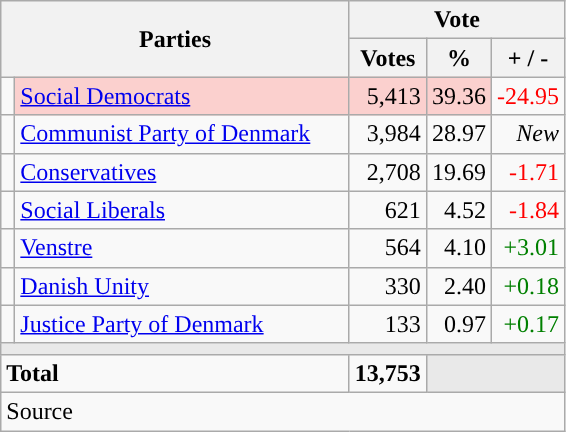<table class="wikitable" style="text-align:right;">
<tr>
<th style="text-align:centre;" rowspan="2" colspan="2" width="225">Parties</th>
<th colspan="3">Vote</th>
</tr>
<tr>
<th width="15">Votes</th>
<th width="15">%</th>
<th width="15">+ / -</th>
</tr>
<tr>
<td width="2" style="color:inherit;background:"></td>
<td bgcolor=#fbd0ce  align="left"><a href='#'>Social Democrats</a></td>
<td bgcolor=#fbd0ce>5,413</td>
<td bgcolor=#fbd0ce>39.36</td>
<td style=color:red;>-24.95</td>
</tr>
<tr>
<td width="2" style="color:inherit;background:"></td>
<td align="left"><a href='#'>Communist Party of Denmark</a></td>
<td>3,984</td>
<td>28.97</td>
<td><em>New</em></td>
</tr>
<tr>
<td width="2" style="color:inherit;background:"></td>
<td align="left"><a href='#'>Conservatives</a></td>
<td>2,708</td>
<td>19.69</td>
<td style=color:red;>-1.71</td>
</tr>
<tr>
<td width="2" style="color:inherit;background:"></td>
<td align="left"><a href='#'>Social Liberals</a></td>
<td>621</td>
<td>4.52</td>
<td style=color:red;>-1.84</td>
</tr>
<tr>
<td width="2" style="color:inherit;background:"></td>
<td align="left"><a href='#'>Venstre</a></td>
<td>564</td>
<td>4.10</td>
<td style=color:green;>+3.01</td>
</tr>
<tr>
<td width="2" style="color:inherit;background:"></td>
<td align="left"><a href='#'>Danish Unity</a></td>
<td>330</td>
<td>2.40</td>
<td style=color:green;>+0.18</td>
</tr>
<tr>
<td width="2" style="color:inherit;background:"></td>
<td align="left"><a href='#'>Justice Party of Denmark</a></td>
<td>133</td>
<td>0.97</td>
<td style=color:green;>+0.17</td>
</tr>
<tr>
<td colspan="7" bgcolor="#E9E9E9"></td>
</tr>
<tr>
<td align="left" colspan="2"><strong>Total</strong></td>
<td><strong>13,753</strong></td>
<td bgcolor="#E9E9E9" colspan="2"></td>
</tr>
<tr>
<td align="left" colspan="6">Source</td>
</tr>
</table>
